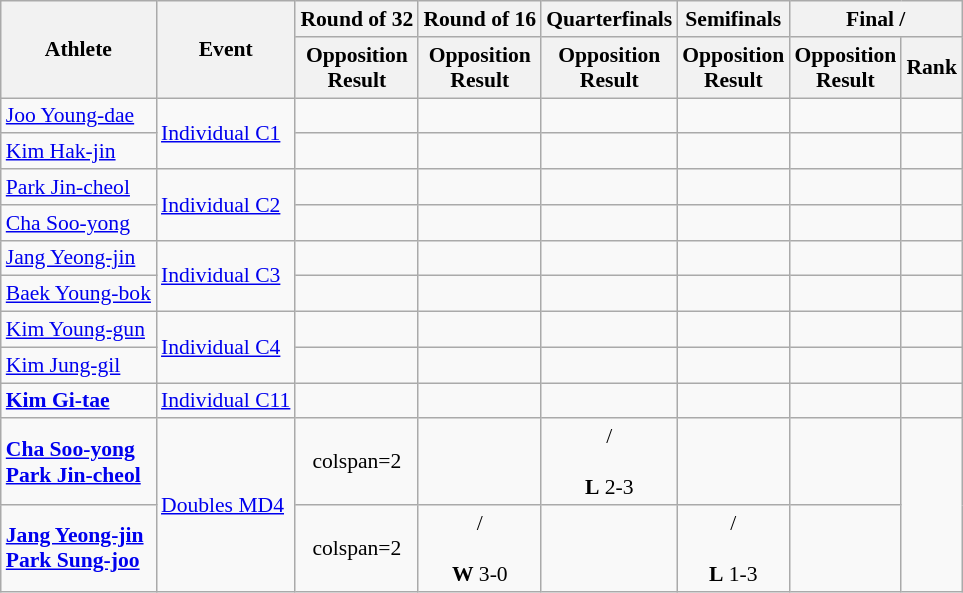<table class=wikitable style="font-size:90%">
<tr align=center>
<th rowspan="2">Athlete</th>
<th rowspan="2">Event</th>
<th>Round of 32</th>
<th>Round of 16</th>
<th>Quarterfinals</th>
<th>Semifinals</th>
<th colspan="2">Final / </th>
</tr>
<tr>
<th>Opposition<br>Result</th>
<th>Opposition<br>Result</th>
<th>Opposition<br>Result</th>
<th>Opposition<br>Result</th>
<th>Opposition<br>Result</th>
<th>Rank</th>
</tr>
<tr align=center>
<td align=left><a href='#'>Joo Young-dae</a></td>
<td align=left rowspan=2><a href='#'>Individual C1</a></td>
<td></td>
<td></td>
<td></td>
<td></td>
<td></td>
<td></td>
</tr>
<tr align=center>
<td align=left><a href='#'>Kim Hak-jin</a></td>
<td></td>
<td></td>
<td></td>
<td></td>
<td></td>
<td></td>
</tr>
<tr align=center>
<td align=left><a href='#'>Park Jin-cheol</a></td>
<td align=left rowspan=2><a href='#'>Individual C2</a></td>
<td></td>
<td></td>
<td></td>
<td></td>
<td></td>
<td></td>
</tr>
<tr align=center>
<td align=left><a href='#'>Cha Soo-yong</a></td>
<td></td>
<td></td>
<td></td>
<td></td>
<td></td>
<td></td>
</tr>
<tr align=center>
<td align=left><a href='#'>Jang Yeong-jin</a></td>
<td align=left rowspan=2><a href='#'>Individual C3</a></td>
<td></td>
<td></td>
<td></td>
<td></td>
<td></td>
<td></td>
</tr>
<tr align=center>
<td align=left><a href='#'>Baek Young-bok</a></td>
<td></td>
<td></td>
<td></td>
<td></td>
<td></td>
<td></td>
</tr>
<tr align=center>
<td align=left><a href='#'>Kim Young-gun</a></td>
<td align=left rowspan=2><a href='#'>Individual C4</a></td>
<td></td>
<td></td>
<td></td>
<td></td>
<td></td>
<td></td>
</tr>
<tr align=center>
<td align=left><a href='#'>Kim Jung-gil</a></td>
<td></td>
<td></td>
<td></td>
<td></td>
<td></td>
<td></td>
</tr>
<tr align=center>
<td align=left><strong><a href='#'>Kim Gi-tae</a></strong></td>
<td align=left><a href='#'>Individual C11</a></td>
<td></td>
<td></td>
<td></td>
<td></td>
<td></td>
<td></td>
</tr>
<tr align=center>
<td align=left><strong><a href='#'>Cha Soo-yong</a><br><a href='#'>Park Jin-cheol</a></strong></td>
<td align=left rowspan=2><a href='#'>Doubles MD4</a></td>
<td>colspan=2 </td>
<td></td>
<td>/<br><br><strong>L</strong> 2-3</td>
<td></td>
<td></td>
</tr>
<tr align=center>
<td align=left><strong><a href='#'>Jang Yeong-jin</a><br><a href='#'>Park Sung-joo</a></strong></td>
<td>colspan=2 </td>
<td>/<br><br><strong>W</strong> 3-0</td>
<td></td>
<td>/<br><br><strong>L</strong> 1-3</td>
<td></td>
</tr>
</table>
